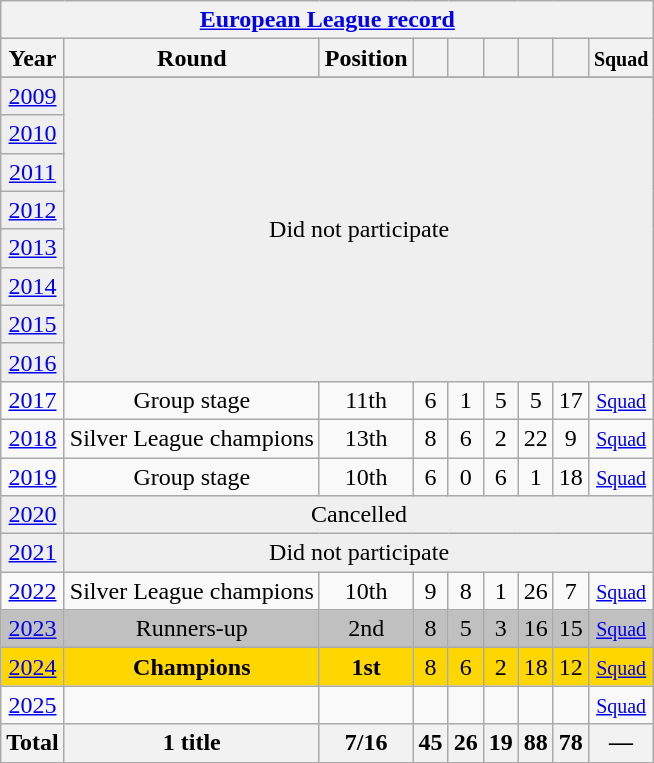<table class="wikitable" style="text-align: center;">
<tr>
<th colspan=10><a href='#'>European League record</a></th>
</tr>
<tr>
<th>Year</th>
<th>Round</th>
<th>Position</th>
<th></th>
<th></th>
<th></th>
<th></th>
<th></th>
<th><small>Squad</small></th>
</tr>
<tr>
</tr>
<tr bgcolor="efefef">
<td><a href='#'>2009</a></td>
<td colspan=8 rowspan=8 align=center>Did not participate</td>
</tr>
<tr bgcolor="efefef">
<td><a href='#'>2010</a></td>
</tr>
<tr bgcolor="efefef">
<td><a href='#'>2011</a></td>
</tr>
<tr bgcolor="efefef">
<td><a href='#'>2012</a></td>
</tr>
<tr bgcolor="efefef">
<td><a href='#'>2013</a></td>
</tr>
<tr bgcolor="efefef">
<td><a href='#'>2014</a></td>
</tr>
<tr bgcolor="efefef">
<td><a href='#'>2015</a></td>
</tr>
<tr bgcolor="efefef">
<td><a href='#'>2016</a></td>
</tr>
<tr>
<td><a href='#'>2017</a></td>
<td>Group stage</td>
<td>11th</td>
<td>6</td>
<td>1</td>
<td>5</td>
<td>5</td>
<td>17</td>
<td><small><a href='#'>Squad</a></small></td>
</tr>
<tr>
<td><a href='#'>2018</a></td>
<td>Silver League champions</td>
<td>13th</td>
<td>8</td>
<td>6</td>
<td>2</td>
<td>22</td>
<td>9</td>
<td><small><a href='#'>Squad</a></small></td>
</tr>
<tr>
<td><a href='#'>2019</a></td>
<td>Group stage</td>
<td>10th</td>
<td>6</td>
<td>0</td>
<td>6</td>
<td>1</td>
<td>18</td>
<td><small><a href='#'>Squad</a></small></td>
</tr>
<tr bgcolor="efefef">
<td><a href='#'>2020</a></td>
<td colspan=8 align=center>Cancelled</td>
</tr>
<tr bgcolor="efefef">
<td><a href='#'>2021</a></td>
<td colspan=8 align=center>Did not participate</td>
</tr>
<tr>
<td><a href='#'>2022</a></td>
<td>Silver League champions</td>
<td>10th</td>
<td>9</td>
<td>8</td>
<td>1</td>
<td>26</td>
<td>7</td>
<td><small><a href='#'>Squad</a></small></td>
</tr>
<tr bgcolor=silver>
<td><a href='#'>2023</a></td>
<td>Runners-up</td>
<td>2nd</td>
<td>8</td>
<td>5</td>
<td>3</td>
<td>16</td>
<td>15</td>
<td><small><a href='#'>Squad</a></small></td>
</tr>
<tr bgcolor=gold>
<td><a href='#'>2024</a></td>
<td><strong>Champions</strong></td>
<td><strong>1st</strong></td>
<td>8</td>
<td>6</td>
<td>2</td>
<td>18</td>
<td>12</td>
<td><small><a href='#'>Squad</a></small></td>
</tr>
<tr>
<td><a href='#'>2025</a></td>
<td></td>
<td></td>
<td></td>
<td></td>
<td></td>
<td></td>
<td></td>
<td><small><a href='#'>Squad</a></small></td>
</tr>
<tr>
<th>Total</th>
<th>1 title</th>
<th>7/16</th>
<th>45</th>
<th>26</th>
<th>19</th>
<th>88</th>
<th>78</th>
<th>—</th>
</tr>
</table>
